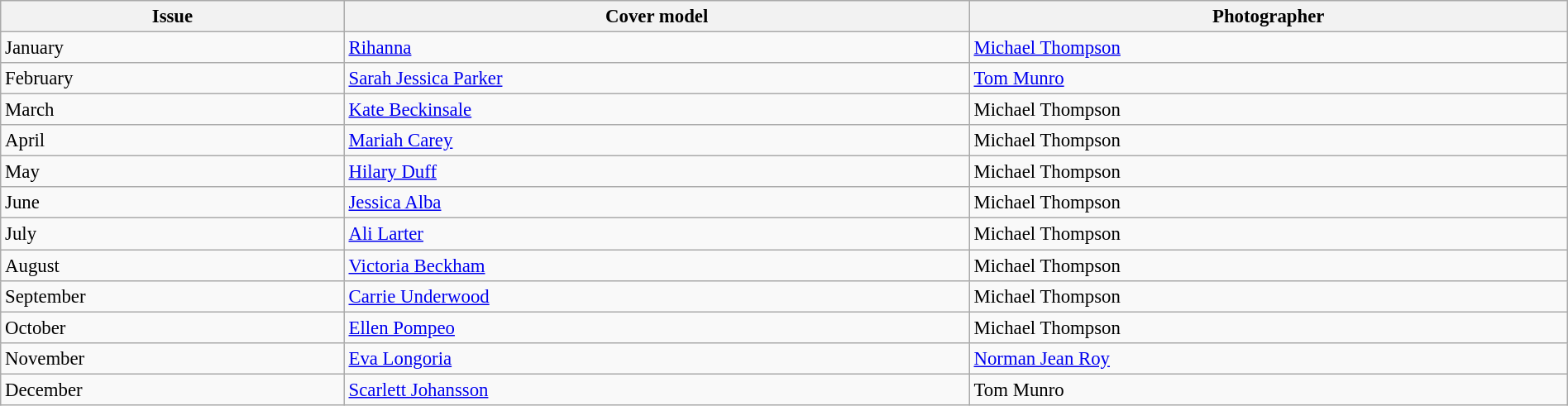<table class="sortable wikitable"  style="font-size:95%; width:100%;">
<tr>
<th style="text-align:center;">Issue</th>
<th style="text-align:center;">Cover model</th>
<th style="text-align:center;">Photographer</th>
</tr>
<tr>
<td>January</td>
<td><a href='#'>Rihanna</a></td>
<td><a href='#'>Michael Thompson</a></td>
</tr>
<tr>
<td>February</td>
<td><a href='#'>Sarah Jessica Parker</a></td>
<td><a href='#'>Tom Munro</a></td>
</tr>
<tr>
<td>March</td>
<td><a href='#'>Kate Beckinsale</a></td>
<td>Michael Thompson</td>
</tr>
<tr>
<td>April</td>
<td><a href='#'>Mariah Carey</a></td>
<td>Michael Thompson</td>
</tr>
<tr>
<td>May</td>
<td><a href='#'>Hilary Duff</a></td>
<td>Michael Thompson</td>
</tr>
<tr>
<td>June</td>
<td><a href='#'>Jessica Alba</a></td>
<td>Michael Thompson</td>
</tr>
<tr>
<td>July</td>
<td><a href='#'>Ali Larter</a></td>
<td>Michael Thompson</td>
</tr>
<tr>
<td>August</td>
<td><a href='#'>Victoria Beckham</a></td>
<td>Michael Thompson</td>
</tr>
<tr>
<td>September</td>
<td><a href='#'>Carrie Underwood</a></td>
<td>Michael Thompson</td>
</tr>
<tr>
<td>October</td>
<td><a href='#'>Ellen Pompeo</a></td>
<td>Michael Thompson</td>
</tr>
<tr>
<td>November</td>
<td><a href='#'>Eva Longoria</a></td>
<td><a href='#'>Norman Jean Roy</a></td>
</tr>
<tr>
<td>December</td>
<td><a href='#'>Scarlett Johansson</a></td>
<td>Tom Munro</td>
</tr>
</table>
